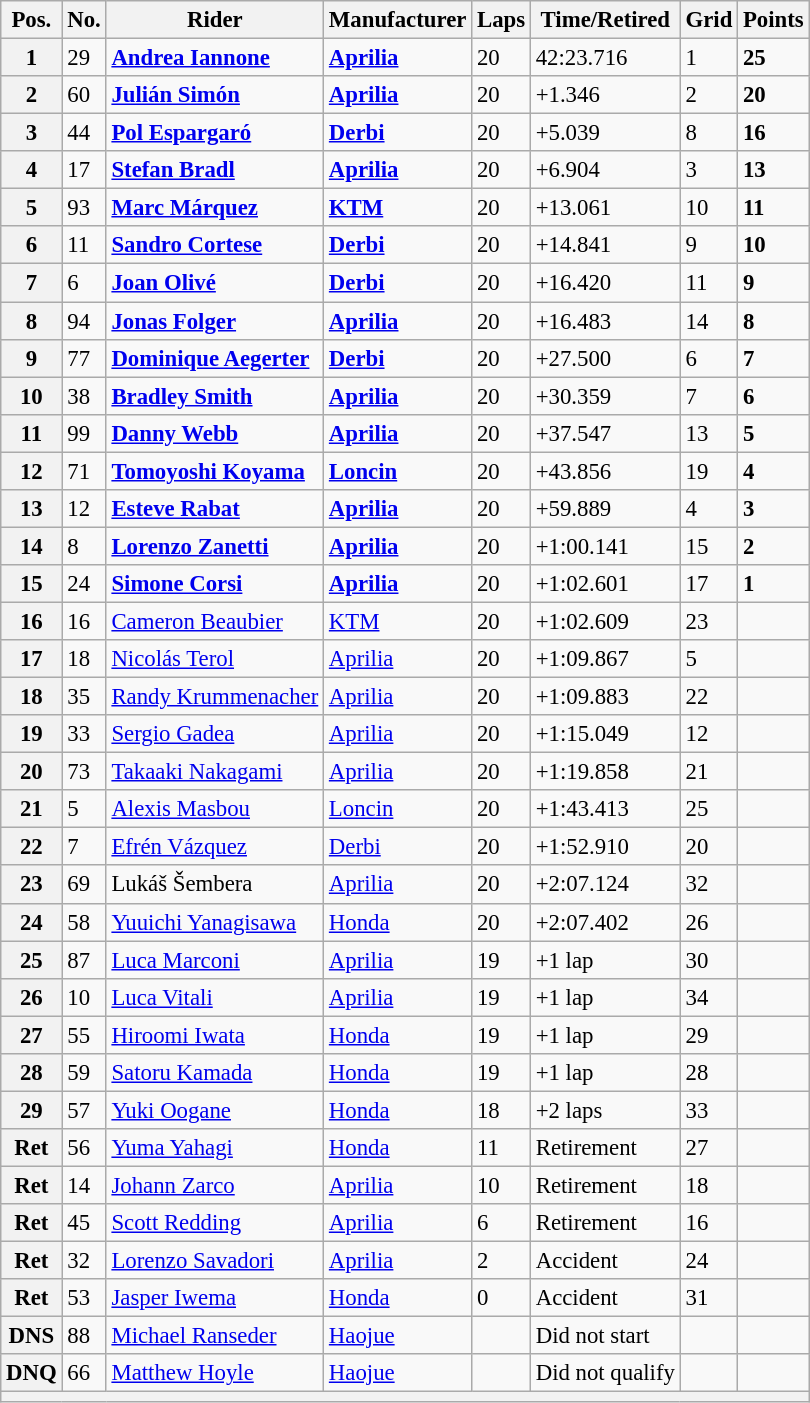<table class="wikitable" style="font-size: 95%;">
<tr>
<th>Pos.</th>
<th>No.</th>
<th>Rider</th>
<th>Manufacturer</th>
<th>Laps</th>
<th>Time/Retired</th>
<th>Grid</th>
<th>Points</th>
</tr>
<tr>
<th>1</th>
<td>29</td>
<td> <strong><a href='#'>Andrea Iannone</a></strong></td>
<td><strong><a href='#'>Aprilia</a></strong></td>
<td>20</td>
<td>42:23.716</td>
<td>1</td>
<td><strong>25</strong></td>
</tr>
<tr>
<th>2</th>
<td>60</td>
<td> <strong><a href='#'>Julián Simón</a></strong></td>
<td><strong><a href='#'>Aprilia</a></strong></td>
<td>20</td>
<td>+1.346</td>
<td>2</td>
<td><strong>20</strong></td>
</tr>
<tr>
<th>3</th>
<td>44</td>
<td> <strong><a href='#'>Pol Espargaró</a></strong></td>
<td><strong><a href='#'>Derbi</a></strong></td>
<td>20</td>
<td>+5.039</td>
<td>8</td>
<td><strong>16</strong></td>
</tr>
<tr>
<th>4</th>
<td>17</td>
<td> <strong><a href='#'>Stefan Bradl</a></strong></td>
<td><strong><a href='#'>Aprilia</a></strong></td>
<td>20</td>
<td>+6.904</td>
<td>3</td>
<td><strong>13</strong></td>
</tr>
<tr>
<th>5</th>
<td>93</td>
<td> <strong><a href='#'>Marc Márquez</a></strong></td>
<td><strong><a href='#'>KTM</a></strong></td>
<td>20</td>
<td>+13.061</td>
<td>10</td>
<td><strong>11</strong></td>
</tr>
<tr>
<th>6</th>
<td>11</td>
<td> <strong><a href='#'>Sandro Cortese</a></strong></td>
<td><strong><a href='#'>Derbi</a></strong></td>
<td>20</td>
<td>+14.841</td>
<td>9</td>
<td><strong>10</strong></td>
</tr>
<tr>
<th>7</th>
<td>6</td>
<td> <strong><a href='#'>Joan Olivé</a></strong></td>
<td><strong><a href='#'>Derbi</a></strong></td>
<td>20</td>
<td>+16.420</td>
<td>11</td>
<td><strong>9</strong></td>
</tr>
<tr>
<th>8</th>
<td>94</td>
<td> <strong><a href='#'>Jonas Folger</a></strong></td>
<td><strong><a href='#'>Aprilia</a></strong></td>
<td>20</td>
<td>+16.483</td>
<td>14</td>
<td><strong>8</strong></td>
</tr>
<tr>
<th>9</th>
<td>77</td>
<td> <strong><a href='#'>Dominique Aegerter</a></strong></td>
<td><strong><a href='#'>Derbi</a></strong></td>
<td>20</td>
<td>+27.500</td>
<td>6</td>
<td><strong>7</strong></td>
</tr>
<tr>
<th>10</th>
<td>38</td>
<td> <strong><a href='#'>Bradley Smith</a></strong></td>
<td><strong><a href='#'>Aprilia</a></strong></td>
<td>20</td>
<td>+30.359</td>
<td>7</td>
<td><strong>6</strong></td>
</tr>
<tr>
<th>11</th>
<td>99</td>
<td> <strong><a href='#'>Danny Webb</a></strong></td>
<td><strong><a href='#'>Aprilia</a></strong></td>
<td>20</td>
<td>+37.547</td>
<td>13</td>
<td><strong>5</strong></td>
</tr>
<tr>
<th>12</th>
<td>71</td>
<td> <strong><a href='#'>Tomoyoshi Koyama</a></strong></td>
<td><strong><a href='#'>Loncin</a></strong></td>
<td>20</td>
<td>+43.856</td>
<td>19</td>
<td><strong>4</strong></td>
</tr>
<tr>
<th>13</th>
<td>12</td>
<td> <strong><a href='#'>Esteve Rabat</a></strong></td>
<td><strong><a href='#'>Aprilia</a></strong></td>
<td>20</td>
<td>+59.889</td>
<td>4</td>
<td><strong>3</strong></td>
</tr>
<tr>
<th>14</th>
<td>8</td>
<td> <strong><a href='#'>Lorenzo Zanetti</a></strong></td>
<td><strong><a href='#'>Aprilia</a></strong></td>
<td>20</td>
<td>+1:00.141</td>
<td>15</td>
<td><strong>2</strong></td>
</tr>
<tr>
<th>15</th>
<td>24</td>
<td> <strong><a href='#'>Simone Corsi</a></strong></td>
<td><strong><a href='#'>Aprilia</a></strong></td>
<td>20</td>
<td>+1:02.601</td>
<td>17</td>
<td><strong>1</strong></td>
</tr>
<tr>
<th>16</th>
<td>16</td>
<td> <a href='#'>Cameron Beaubier</a></td>
<td><a href='#'>KTM</a></td>
<td>20</td>
<td>+1:02.609</td>
<td>23</td>
<td></td>
</tr>
<tr>
<th>17</th>
<td>18</td>
<td> <a href='#'>Nicolás Terol</a></td>
<td><a href='#'>Aprilia</a></td>
<td>20</td>
<td>+1:09.867</td>
<td>5</td>
<td></td>
</tr>
<tr>
<th>18</th>
<td>35</td>
<td> <a href='#'>Randy Krummenacher</a></td>
<td><a href='#'>Aprilia</a></td>
<td>20</td>
<td>+1:09.883</td>
<td>22</td>
<td></td>
</tr>
<tr>
<th>19</th>
<td>33</td>
<td> <a href='#'>Sergio Gadea</a></td>
<td><a href='#'>Aprilia</a></td>
<td>20</td>
<td>+1:15.049</td>
<td>12</td>
<td></td>
</tr>
<tr>
<th>20</th>
<td>73</td>
<td> <a href='#'>Takaaki Nakagami</a></td>
<td><a href='#'>Aprilia</a></td>
<td>20</td>
<td>+1:19.858</td>
<td>21</td>
<td></td>
</tr>
<tr>
<th>21</th>
<td>5</td>
<td> <a href='#'>Alexis Masbou</a></td>
<td><a href='#'>Loncin</a></td>
<td>20</td>
<td>+1:43.413</td>
<td>25</td>
<td></td>
</tr>
<tr>
<th>22</th>
<td>7</td>
<td> <a href='#'>Efrén Vázquez</a></td>
<td><a href='#'>Derbi</a></td>
<td>20</td>
<td>+1:52.910</td>
<td>20</td>
<td></td>
</tr>
<tr>
<th>23</th>
<td>69</td>
<td> Lukáš Šembera</td>
<td><a href='#'>Aprilia</a></td>
<td>20</td>
<td>+2:07.124</td>
<td>32</td>
<td></td>
</tr>
<tr>
<th>24</th>
<td>58</td>
<td> <a href='#'>Yuuichi Yanagisawa</a></td>
<td><a href='#'>Honda</a></td>
<td>20</td>
<td>+2:07.402</td>
<td>26</td>
<td></td>
</tr>
<tr>
<th>25</th>
<td>87</td>
<td> <a href='#'>Luca Marconi</a></td>
<td><a href='#'>Aprilia</a></td>
<td>19</td>
<td>+1 lap</td>
<td>30</td>
<td></td>
</tr>
<tr>
<th>26</th>
<td>10</td>
<td> <a href='#'>Luca Vitali</a></td>
<td><a href='#'>Aprilia</a></td>
<td>19</td>
<td>+1 lap</td>
<td>34</td>
<td></td>
</tr>
<tr>
<th>27</th>
<td>55</td>
<td> <a href='#'>Hiroomi Iwata</a></td>
<td><a href='#'>Honda</a></td>
<td>19</td>
<td>+1 lap</td>
<td>29</td>
<td></td>
</tr>
<tr>
<th>28</th>
<td>59</td>
<td> <a href='#'>Satoru Kamada</a></td>
<td><a href='#'>Honda</a></td>
<td>19</td>
<td>+1 lap</td>
<td>28</td>
<td></td>
</tr>
<tr>
<th>29</th>
<td>57</td>
<td> <a href='#'>Yuki Oogane</a></td>
<td><a href='#'>Honda</a></td>
<td>18</td>
<td>+2 laps</td>
<td>33</td>
<td></td>
</tr>
<tr>
<th>Ret</th>
<td>56</td>
<td> <a href='#'>Yuma Yahagi</a></td>
<td><a href='#'>Honda</a></td>
<td>11</td>
<td>Retirement</td>
<td>27</td>
<td></td>
</tr>
<tr>
<th>Ret</th>
<td>14</td>
<td> <a href='#'>Johann Zarco</a></td>
<td><a href='#'>Aprilia</a></td>
<td>10</td>
<td>Retirement</td>
<td>18</td>
<td></td>
</tr>
<tr>
<th>Ret</th>
<td>45</td>
<td> <a href='#'>Scott Redding</a></td>
<td><a href='#'>Aprilia</a></td>
<td>6</td>
<td>Retirement</td>
<td>16</td>
<td></td>
</tr>
<tr>
<th>Ret</th>
<td>32</td>
<td> <a href='#'>Lorenzo Savadori</a></td>
<td><a href='#'>Aprilia</a></td>
<td>2</td>
<td>Accident</td>
<td>24</td>
<td></td>
</tr>
<tr>
<th>Ret</th>
<td>53</td>
<td> <a href='#'>Jasper Iwema</a></td>
<td><a href='#'>Honda</a></td>
<td>0</td>
<td>Accident</td>
<td>31</td>
<td></td>
</tr>
<tr>
<th>DNS</th>
<td>88</td>
<td> <a href='#'>Michael Ranseder</a></td>
<td><a href='#'>Haojue</a></td>
<td></td>
<td>Did not start</td>
<td></td>
<td></td>
</tr>
<tr>
<th>DNQ</th>
<td>66</td>
<td> <a href='#'>Matthew Hoyle</a></td>
<td><a href='#'>Haojue</a></td>
<td></td>
<td>Did not qualify</td>
<td></td>
<td></td>
</tr>
<tr>
<th colspan=8></th>
</tr>
</table>
